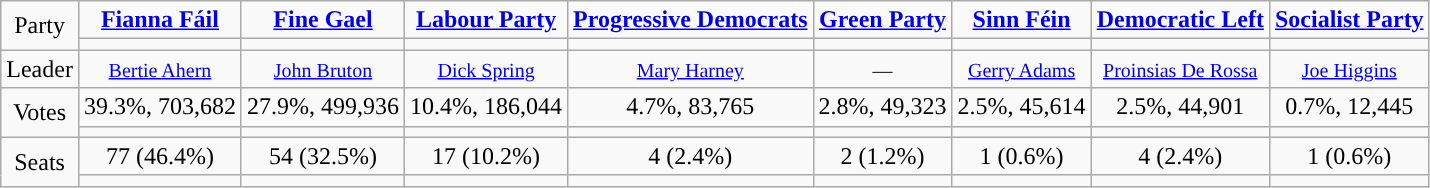<table class="wikitable" style="text-align:center; padding-left:1em;">
<tr>
<td rowspan=2>Party</td>
<td align=center><strong><a href='#'>Fianna Fáil</a></strong></td>
<td align=center><strong><a href='#'>Fine Gael</a></strong></td>
<td align=center><strong><a href='#'>Labour Party</a></strong></td>
<td align=center><strong><a href='#'>Progressive Democrats</a></strong></td>
<td align=center><strong><a href='#'>Green Party</a></strong></td>
<td align=center><strong><a href='#'>Sinn Féin</a></strong></td>
<td align=center><strong><a href='#'>Democratic Left</a></strong></td>
<td align=center><strong><a href='#'>Socialist Party</a></strong></td>
</tr>
<tr style="text-align:center;">
<td style="text-align:center; background:"></td>
<td style="text-align:center; background:"></td>
<td style="text-align:center; background:"></td>
<td style="text-align:center; background:"></td>
<td style="text-align:center; background:"></td>
<td style="text-align:center; background:"></td>
<td style="text-align:center; background:"></td>
<td style="text-align:center; background:"></td>
</tr>
<tr>
<td>Leader</td>
<td align=center><small><a href='#'>Bertie Ahern</a></small></td>
<td align=center><small><a href='#'>John Bruton</a></small></td>
<td align=center><small><a href='#'>Dick Spring</a></small></td>
<td align=center><small><a href='#'>Mary Harney</a></small></td>
<td align=center><small>—</small></td>
<td align=center><small><a href='#'>Gerry Adams</a></small></td>
<td align=center><small><a href='#'>Proinsias De Rossa</a></small></td>
<td align=center><small><a href='#'>Joe Higgins</a></small></td>
</tr>
<tr>
<td rowspan=2>Votes</td>
<td align=center>39.3%, 703,682</td>
<td align=center>27.9%, 499,936</td>
<td align=center>10.4%, 186,044</td>
<td align=center>4.7%, 83,765</td>
<td align=center>2.8%, 49,323</td>
<td align=center>2.5%, 45,614</td>
<td align=center>2.5%, 44,901</td>
<td align=center>0.7%, 12,445</td>
</tr>
<tr>
<td></td>
<td></td>
<td></td>
<td></td>
<td></td>
<td></td>
<td></td>
<td></td>
</tr>
<tr>
<td rowspan=2>Seats</td>
<td align=center>77 (46.4%)</td>
<td align=center>54 (32.5%)</td>
<td align=center>17 (10.2%)</td>
<td align=center>4 (2.4%)</td>
<td align=center>2 (1.2%)</td>
<td align=center>1 (0.6%)</td>
<td align=center>4 (2.4%)</td>
<td align=center>1 (0.6%)</td>
</tr>
<tr>
<td></td>
<td></td>
<td></td>
<td></td>
<td></td>
<td></td>
<td></td>
<td></td>
</tr>
</table>
